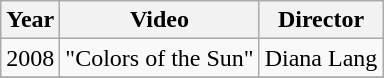<table class="wikitable">
<tr>
<th>Year</th>
<th>Video</th>
<th>Director</th>
</tr>
<tr>
<td>2008</td>
<td>"Colors of the Sun"</td>
<td>Diana Lang</td>
</tr>
<tr>
</tr>
</table>
